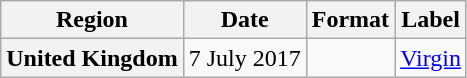<table class="wikitable plainrowheaders" style="text-align:center">
<tr>
<th>Region</th>
<th>Date</th>
<th>Format</th>
<th>Label</th>
</tr>
<tr>
<th scope="row">United Kingdom</th>
<td>7 July 2017</td>
<td></td>
<td><a href='#'>Virgin</a></td>
</tr>
</table>
